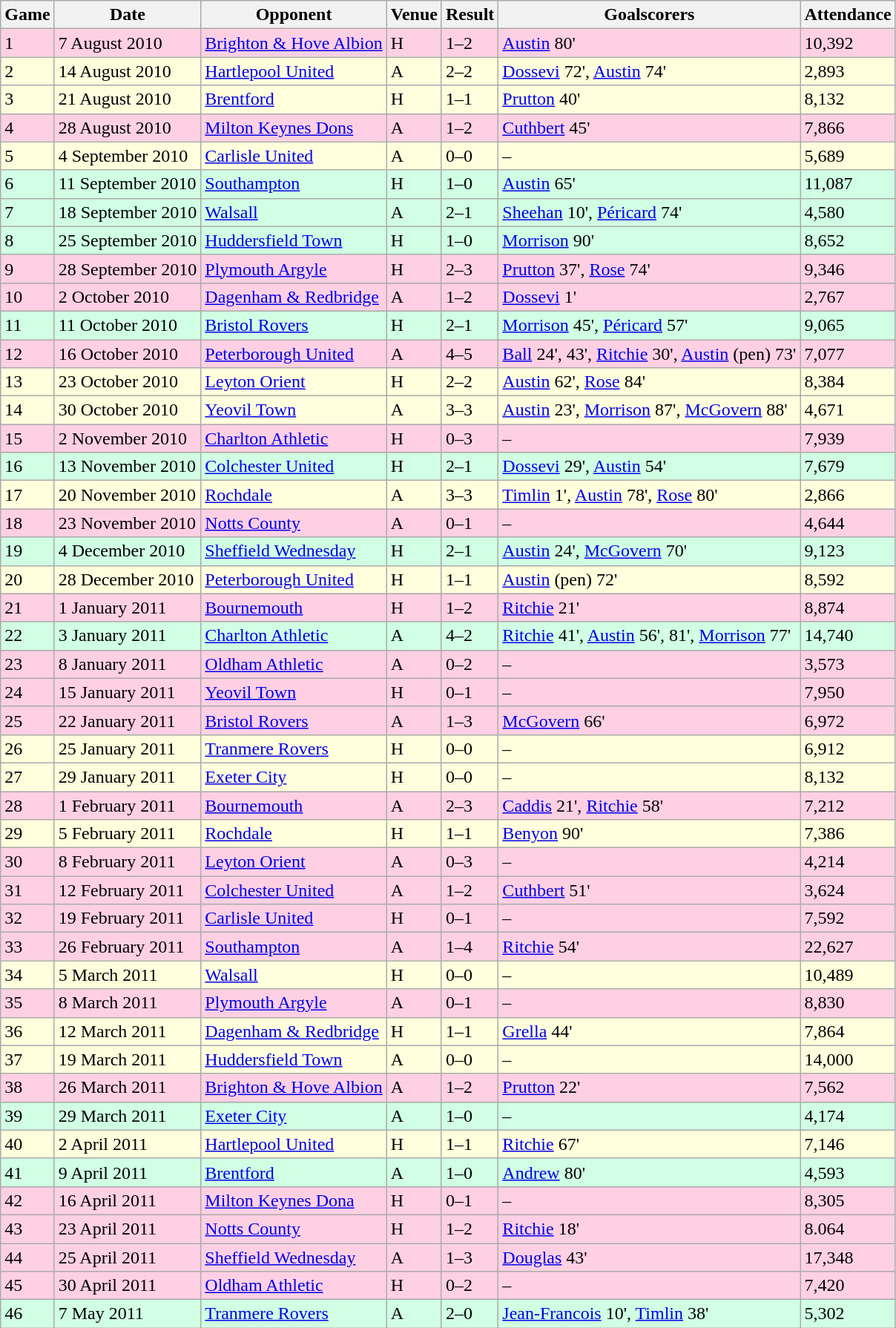<table class="wikitable">
<tr>
<th>Game</th>
<th>Date</th>
<th>Opponent</th>
<th>Venue</th>
<th>Result</th>
<th>Goalscorers</th>
<th>Attendance</th>
</tr>
<tr bgcolor="#ffd0e3">
<td>1</td>
<td>7 August 2010</td>
<td><a href='#'>Brighton & Hove Albion</a></td>
<td>H</td>
<td>1–2</td>
<td><a href='#'>Austin</a> 80'</td>
<td>10,392</td>
</tr>
<tr bgcolor="#ffffdd">
<td>2</td>
<td>14 August 2010</td>
<td><a href='#'>Hartlepool United</a></td>
<td>A</td>
<td>2–2</td>
<td><a href='#'>Dossevi</a> 72', <a href='#'>Austin</a> 74'</td>
<td>2,893</td>
</tr>
<tr bgcolor="#ffffdd">
<td>3</td>
<td>21 August 2010</td>
<td><a href='#'>Brentford</a></td>
<td>H</td>
<td>1–1</td>
<td><a href='#'>Prutton</a> 40'</td>
<td>8,132</td>
</tr>
<tr bgcolor="#ffd0e3">
<td>4</td>
<td>28 August 2010</td>
<td><a href='#'>Milton Keynes Dons</a></td>
<td>A</td>
<td>1–2</td>
<td><a href='#'>Cuthbert</a> 45'</td>
<td>7,866</td>
</tr>
<tr bgcolor="#ffffdd">
<td>5</td>
<td>4 September 2010</td>
<td><a href='#'>Carlisle United</a></td>
<td>A</td>
<td>0–0</td>
<td>–</td>
<td>5,689</td>
</tr>
<tr bgcolor="#d0ffe3">
<td>6</td>
<td>11 September 2010</td>
<td><a href='#'>Southampton</a></td>
<td>H</td>
<td>1–0</td>
<td><a href='#'>Austin</a> 65'</td>
<td>11,087</td>
</tr>
<tr bgcolor="#d0ffe3">
<td>7</td>
<td>18 September 2010</td>
<td><a href='#'>Walsall</a></td>
<td>A</td>
<td>2–1</td>
<td><a href='#'>Sheehan</a> 10', <a href='#'>Péricard</a> 74'</td>
<td>4,580</td>
</tr>
<tr bgcolor="#d0ffe3">
<td>8</td>
<td>25 September 2010</td>
<td><a href='#'>Huddersfield Town</a></td>
<td>H</td>
<td>1–0</td>
<td><a href='#'>Morrison</a> 90'</td>
<td>8,652</td>
</tr>
<tr bgcolor="#ffd0e3">
<td>9</td>
<td>28 September 2010</td>
<td><a href='#'>Plymouth Argyle</a></td>
<td>H</td>
<td>2–3</td>
<td><a href='#'>Prutton</a> 37', <a href='#'>Rose</a> 74'</td>
<td>9,346</td>
</tr>
<tr bgcolor="#ffd0e3">
<td>10</td>
<td>2 October 2010</td>
<td><a href='#'>Dagenham & Redbridge</a></td>
<td>A</td>
<td>1–2</td>
<td><a href='#'>Dossevi</a> 1'</td>
<td>2,767</td>
</tr>
<tr bgcolor="#d0ffe3">
<td>11</td>
<td>11 October 2010</td>
<td><a href='#'>Bristol Rovers</a></td>
<td>H</td>
<td>2–1</td>
<td><a href='#'>Morrison</a> 45', <a href='#'>Péricard</a> 57'</td>
<td>9,065</td>
</tr>
<tr bgcolor="#ffd0e3">
<td>12</td>
<td>16 October 2010</td>
<td><a href='#'>Peterborough United</a></td>
<td>A</td>
<td>4–5</td>
<td><a href='#'>Ball</a> 24', 43', <a href='#'>Ritchie</a> 30', <a href='#'>Austin</a> (pen) 73'</td>
<td>7,077</td>
</tr>
<tr bgcolor="#ffffdd">
<td>13</td>
<td>23 October 2010</td>
<td><a href='#'>Leyton Orient</a></td>
<td>H</td>
<td>2–2</td>
<td><a href='#'>Austin</a> 62', <a href='#'>Rose</a> 84'</td>
<td>8,384</td>
</tr>
<tr bgcolor="#ffffdd">
<td>14</td>
<td>30 October 2010</td>
<td><a href='#'>Yeovil Town</a></td>
<td>A</td>
<td>3–3</td>
<td><a href='#'>Austin</a> 23', <a href='#'>Morrison</a> 87', <a href='#'>McGovern</a> 88'</td>
<td>4,671</td>
</tr>
<tr bgcolor="#ffd0e3">
<td>15</td>
<td>2 November 2010</td>
<td><a href='#'>Charlton Athletic</a></td>
<td>H</td>
<td>0–3</td>
<td>–</td>
<td>7,939</td>
</tr>
<tr bgcolor="#d0ffe3">
<td>16</td>
<td>13 November 2010</td>
<td><a href='#'>Colchester United</a></td>
<td>H</td>
<td>2–1</td>
<td><a href='#'>Dossevi</a> 29', <a href='#'>Austin</a> 54'</td>
<td>7,679</td>
</tr>
<tr bgcolor="#ffffdd">
<td>17</td>
<td>20 November 2010</td>
<td><a href='#'>Rochdale</a></td>
<td>A</td>
<td>3–3</td>
<td><a href='#'>Timlin</a> 1', <a href='#'>Austin</a> 78', <a href='#'>Rose</a> 80'</td>
<td>2,866</td>
</tr>
<tr bgcolor="#ffd0e3">
<td>18</td>
<td>23 November 2010</td>
<td><a href='#'>Notts County</a></td>
<td>A</td>
<td>0–1</td>
<td>–</td>
<td>4,644</td>
</tr>
<tr bgcolor="#d0ffe3">
<td>19</td>
<td>4 December 2010</td>
<td><a href='#'>Sheffield Wednesday</a></td>
<td>H</td>
<td>2–1</td>
<td><a href='#'>Austin</a> 24', <a href='#'>McGovern</a> 70'</td>
<td>9,123</td>
</tr>
<tr bgcolor="#ffffdd">
<td>20</td>
<td>28 December 2010</td>
<td><a href='#'>Peterborough United</a></td>
<td>H</td>
<td>1–1</td>
<td><a href='#'>Austin</a> (pen) 72'</td>
<td>8,592</td>
</tr>
<tr bgcolor="#ffd0e3">
<td>21</td>
<td>1 January 2011</td>
<td><a href='#'>Bournemouth</a></td>
<td>H</td>
<td>1–2</td>
<td><a href='#'>Ritchie</a> 21'</td>
<td>8,874</td>
</tr>
<tr bgcolor="#d0ffe3">
<td>22</td>
<td>3 January 2011</td>
<td><a href='#'>Charlton Athletic</a></td>
<td>A</td>
<td>4–2</td>
<td><a href='#'>Ritchie</a> 41', <a href='#'>Austin</a> 56', 81', <a href='#'>Morrison</a> 77'</td>
<td>14,740</td>
</tr>
<tr bgcolor="#ffd0e3">
<td>23</td>
<td>8 January 2011</td>
<td><a href='#'>Oldham Athletic</a></td>
<td>A</td>
<td>0–2</td>
<td>–</td>
<td>3,573</td>
</tr>
<tr bgcolor="#ffd0e3">
<td>24</td>
<td>15 January 2011</td>
<td><a href='#'>Yeovil Town</a></td>
<td>H</td>
<td>0–1</td>
<td>–</td>
<td>7,950</td>
</tr>
<tr bgcolor="#ffd0e3">
<td>25</td>
<td>22 January 2011</td>
<td><a href='#'>Bristol Rovers</a></td>
<td>A</td>
<td>1–3</td>
<td><a href='#'>McGovern</a> 66'</td>
<td>6,972</td>
</tr>
<tr bgcolor="#ffffdd">
<td>26</td>
<td>25 January 2011</td>
<td><a href='#'>Tranmere Rovers</a></td>
<td>H</td>
<td>0–0</td>
<td>–</td>
<td>6,912</td>
</tr>
<tr bgcolor="#ffffdd">
<td>27</td>
<td>29 January 2011</td>
<td><a href='#'>Exeter City</a></td>
<td>H</td>
<td>0–0</td>
<td>–</td>
<td>8,132</td>
</tr>
<tr bgcolor="#ffd0e3">
<td>28</td>
<td>1 February 2011</td>
<td><a href='#'>Bournemouth</a></td>
<td>A</td>
<td>2–3</td>
<td><a href='#'>Caddis</a> 21', <a href='#'>Ritchie</a> 58'</td>
<td>7,212</td>
</tr>
<tr bgcolor="#ffffdd">
<td>29</td>
<td>5 February 2011</td>
<td><a href='#'>Rochdale</a></td>
<td>H</td>
<td>1–1</td>
<td><a href='#'>Benyon</a> 90'</td>
<td>7,386</td>
</tr>
<tr bgcolor="#ffd0e3">
<td>30</td>
<td>8 February 2011</td>
<td><a href='#'>Leyton Orient</a></td>
<td>A</td>
<td>0–3</td>
<td>–</td>
<td>4,214</td>
</tr>
<tr bgcolor="#ffd0e3">
<td>31</td>
<td>12 February 2011</td>
<td><a href='#'>Colchester United</a></td>
<td>A</td>
<td>1–2</td>
<td><a href='#'>Cuthbert</a> 51'</td>
<td>3,624</td>
</tr>
<tr bgcolor="#ffd0e3">
<td>32</td>
<td>19 February 2011</td>
<td><a href='#'>Carlisle United</a></td>
<td>H</td>
<td>0–1</td>
<td>–</td>
<td>7,592</td>
</tr>
<tr bgcolor="#ffd0e3">
<td>33</td>
<td>26 February 2011</td>
<td><a href='#'>Southampton</a></td>
<td>A</td>
<td>1–4</td>
<td><a href='#'>Ritchie</a> 54'</td>
<td>22,627</td>
</tr>
<tr bgcolor="#ffffdd">
<td>34</td>
<td>5 March 2011</td>
<td><a href='#'>Walsall</a></td>
<td>H</td>
<td>0–0</td>
<td>–</td>
<td>10,489</td>
</tr>
<tr bgcolor="#ffd0e3">
<td>35</td>
<td>8 March 2011</td>
<td><a href='#'>Plymouth Argyle</a></td>
<td>A</td>
<td>0–1</td>
<td>–</td>
<td>8,830</td>
</tr>
<tr bgcolor="#ffffdd">
<td>36</td>
<td>12 March 2011</td>
<td><a href='#'>Dagenham & Redbridge</a></td>
<td>H</td>
<td>1–1</td>
<td><a href='#'>Grella</a> 44'</td>
<td>7,864</td>
</tr>
<tr bgcolor="#ffffdd">
<td>37</td>
<td>19 March 2011</td>
<td><a href='#'>Huddersfield Town</a></td>
<td>A</td>
<td>0–0</td>
<td>–</td>
<td>14,000</td>
</tr>
<tr bgcolor="#ffd0e3">
<td>38</td>
<td>26 March 2011</td>
<td><a href='#'>Brighton & Hove Albion</a></td>
<td>A</td>
<td>1–2</td>
<td><a href='#'>Prutton</a> 22'</td>
<td>7,562</td>
</tr>
<tr bgcolor="#d0ffe3">
<td>39</td>
<td>29 March 2011</td>
<td><a href='#'>Exeter City</a></td>
<td>A</td>
<td>1–0</td>
<td>–</td>
<td>4,174</td>
</tr>
<tr bgcolor="#ffffdd">
<td>40</td>
<td>2 April 2011</td>
<td><a href='#'>Hartlepool United</a></td>
<td>H</td>
<td>1–1</td>
<td><a href='#'>Ritchie</a> 67'</td>
<td>7,146</td>
</tr>
<tr bgcolor="#d0ffe3">
<td>41</td>
<td>9 April 2011</td>
<td><a href='#'>Brentford</a></td>
<td>A</td>
<td>1–0</td>
<td><a href='#'>Andrew</a> 80'</td>
<td>4,593</td>
</tr>
<tr bgcolor="#ffd0e3">
<td>42</td>
<td>16 April 2011</td>
<td><a href='#'>Milton Keynes Dona</a></td>
<td>H</td>
<td>0–1</td>
<td>–</td>
<td>8,305</td>
</tr>
<tr bgcolor="#ffd0e3">
<td>43</td>
<td>23 April 2011</td>
<td><a href='#'>Notts County</a></td>
<td>H</td>
<td>1–2</td>
<td><a href='#'>Ritchie</a> 18'</td>
<td>8.064</td>
</tr>
<tr bgcolor="#ffd0e3">
<td>44</td>
<td>25 April 2011</td>
<td><a href='#'>Sheffield Wednesday</a></td>
<td>A</td>
<td>1–3</td>
<td><a href='#'>Douglas</a> 43'</td>
<td>17,348</td>
</tr>
<tr bgcolor="#ffd0e3">
<td>45</td>
<td>30 April 2011</td>
<td><a href='#'>Oldham Athletic</a></td>
<td>H</td>
<td>0–2</td>
<td>–</td>
<td>7,420</td>
</tr>
<tr bgcolor="#d0ffe3">
<td>46</td>
<td>7 May 2011</td>
<td><a href='#'>Tranmere Rovers</a></td>
<td>A</td>
<td>2–0</td>
<td><a href='#'>Jean-Francois</a> 10', <a href='#'>Timlin</a> 38'</td>
<td>5,302</td>
</tr>
</table>
